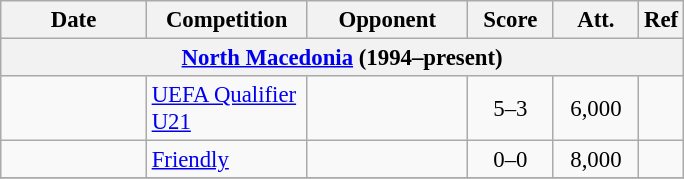<table class="sortable wikitable" style="font-size:95%;">
<tr>
<th width="90">Date</th>
<th width="100">Competition</th>
<th width="100">Opponent</th>
<th width="50">Score</th>
<th width="50">Att.</th>
<th width="20">Ref</th>
</tr>
<tr>
<th colspan="6"><a href='#'>North Macedonia</a> (1994–present)</th>
</tr>
<tr>
<td></td>
<td><a href='#'>UEFA Qualifier U21</a></td>
<td></td>
<td align=center>5–3</td>
<td align=center>6,000</td>
<td></td>
</tr>
<tr>
<td></td>
<td><a href='#'>Friendly</a></td>
<td></td>
<td align=center>0–0</td>
<td align=center>8,000</td>
<td></td>
</tr>
<tr>
</tr>
</table>
